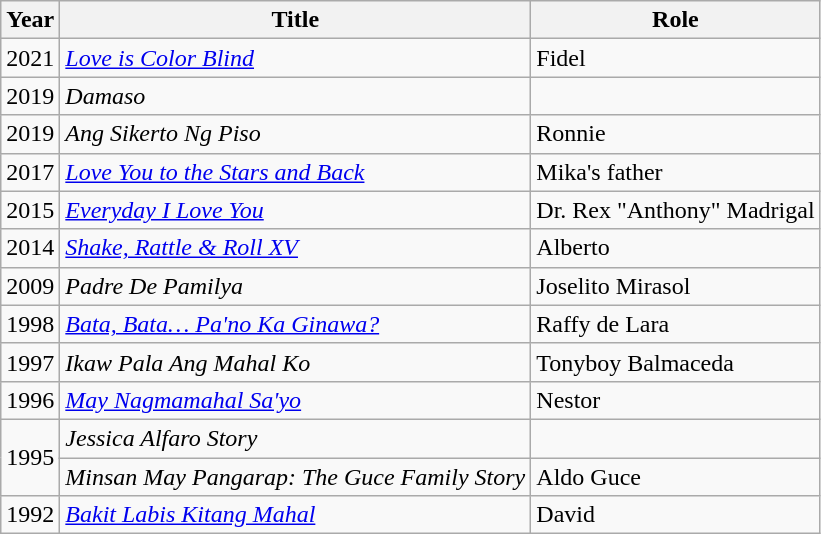<table class="wikitable sortable">
<tr>
<th>Year</th>
<th>Title</th>
<th>Role</th>
</tr>
<tr>
<td>2021</td>
<td><em><a href='#'>Love is Color Blind</a></em></td>
<td>Fidel</td>
</tr>
<tr>
<td>2019</td>
<td><em>Damaso</em></td>
<td></td>
</tr>
<tr>
<td>2019</td>
<td><em>Ang Sikerto Ng Piso</em></td>
<td>Ronnie</td>
</tr>
<tr>
<td>2017</td>
<td><em><a href='#'>Love You to the Stars and Back</a></em></td>
<td>Mika's father</td>
</tr>
<tr>
<td>2015</td>
<td><em><a href='#'>Everyday I Love You</a></em></td>
<td>Dr. Rex "Anthony" Madrigal</td>
</tr>
<tr>
<td>2014</td>
<td><em><a href='#'>Shake, Rattle & Roll XV</a></em></td>
<td>Alberto</td>
</tr>
<tr>
<td>2009</td>
<td><em>Padre De Pamilya</em></td>
<td>Joselito Mirasol<br>
</td>
</tr>
<tr>
<td>1998</td>
<td><em><a href='#'>Bata, Bata… Pa'no Ka Ginawa?</a></em></td>
<td>Raffy de Lara</td>
</tr>
<tr>
<td>1997</td>
<td><em>Ikaw Pala Ang Mahal Ko</em></td>
<td>Tonyboy Balmaceda</td>
</tr>
<tr>
<td>1996</td>
<td><em><a href='#'>May Nagmamahal Sa'yo</a></em></td>
<td>Nestor</td>
</tr>
<tr>
<td rowspan=2>1995</td>
<td><em>Jessica Alfaro Story</em></td>
<td></td>
</tr>
<tr>
<td><em>Minsan May Pangarap: The Guce Family Story</em></td>
<td>Aldo Guce<br>  
</td>
</tr>
<tr>
<td>1992</td>
<td><em><a href='#'>Bakit Labis Kitang Mahal</a></em></td>
<td>David</td>
</tr>
</table>
